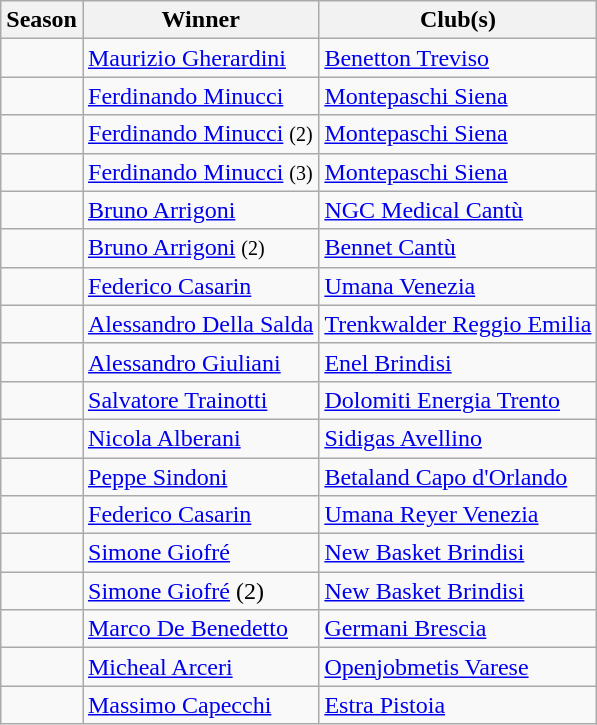<table class="wikitable sortable">
<tr>
<th>Season</th>
<th>Winner</th>
<th>Club(s)</th>
</tr>
<tr>
<td></td>
<td> <a href='#'>Maurizio Gherardini</a></td>
<td><a href='#'>Benetton Treviso</a></td>
</tr>
<tr>
<td></td>
<td> <a href='#'>Ferdinando Minucci</a></td>
<td><a href='#'>Montepaschi Siena</a></td>
</tr>
<tr>
<td></td>
<td> <a href='#'>Ferdinando Minucci</a> <small>(2)</small></td>
<td><a href='#'>Montepaschi Siena</a></td>
</tr>
<tr>
<td></td>
<td> <a href='#'>Ferdinando Minucci</a> <small>(3)</small></td>
<td><a href='#'>Montepaschi Siena</a></td>
</tr>
<tr>
<td></td>
<td> <a href='#'>Bruno Arrigoni</a></td>
<td><a href='#'>NGC Medical Cantù</a></td>
</tr>
<tr>
<td></td>
<td> <a href='#'>Bruno Arrigoni</a> <small>(2)</small></td>
<td><a href='#'>Bennet Cantù</a></td>
</tr>
<tr>
<td></td>
<td> <a href='#'>Federico Casarin</a></td>
<td><a href='#'>Umana Venezia</a></td>
</tr>
<tr>
<td></td>
<td> <a href='#'>Alessandro Della Salda</a></td>
<td><a href='#'>Trenkwalder Reggio Emilia</a></td>
</tr>
<tr>
<td></td>
<td> <a href='#'>Alessandro Giuliani</a></td>
<td><a href='#'>Enel Brindisi</a></td>
</tr>
<tr>
<td></td>
<td> <a href='#'>Salvatore Trainotti</a></td>
<td><a href='#'>Dolomiti Energia Trento</a></td>
</tr>
<tr>
<td></td>
<td> <a href='#'>Nicola Alberani</a></td>
<td><a href='#'>Sidigas Avellino</a></td>
</tr>
<tr>
<td></td>
<td> <a href='#'>Peppe Sindoni</a></td>
<td><a href='#'>Betaland Capo d'Orlando</a></td>
</tr>
<tr>
<td></td>
<td> <a href='#'>Federico Casarin</a></td>
<td><a href='#'>Umana Reyer Venezia</a></td>
</tr>
<tr>
<td></td>
<td> <a href='#'>Simone Giofré</a></td>
<td><a href='#'>New Basket Brindisi</a></td>
</tr>
<tr>
<td></td>
<td> <a href='#'>Simone Giofré</a> (2)</td>
<td><a href='#'>New Basket Brindisi</a></td>
</tr>
<tr>
<td></td>
<td> <a href='#'>Marco De Benedetto</a></td>
<td><a href='#'>Germani Brescia</a></td>
</tr>
<tr>
<td></td>
<td> <a href='#'>Micheal Arceri</a></td>
<td><a href='#'>Openjobmetis Varese</a></td>
</tr>
<tr>
<td></td>
<td> <a href='#'>Massimo Capecchi</a></td>
<td><a href='#'>Estra Pistoia</a></td>
</tr>
</table>
